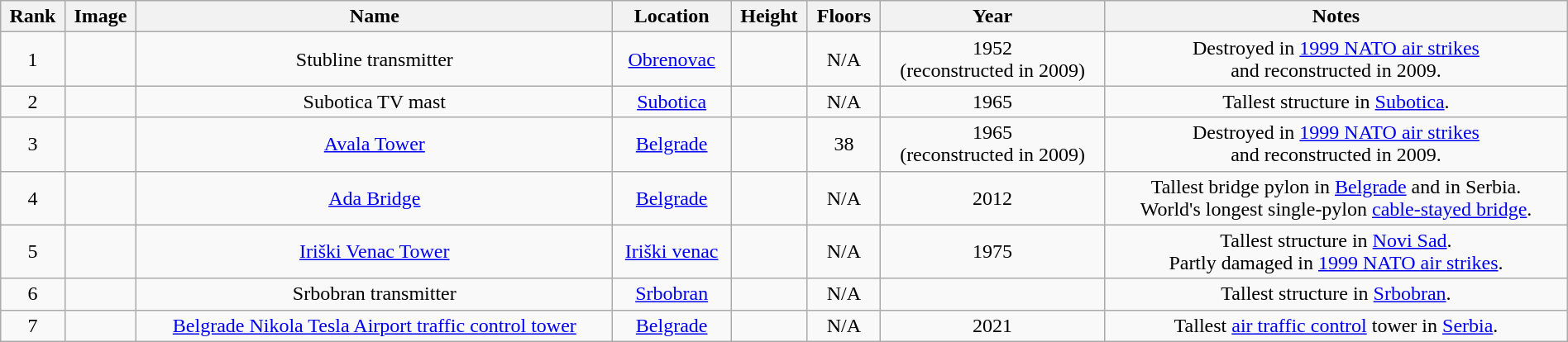<table class="wikitable sortable" style="width:100%; margin:auto;" "text-align:center">
<tr>
<th scope="col">Rank</th>
<th scope="col">Image</th>
<th scope="col">Name</th>
<th scope="col">Location</th>
<th scope="col">Height</th>
<th scope="col">Floors</th>
<th scope="col">Year</th>
<th scope="col">Notes</th>
</tr>
<tr>
<td align="center">1</td>
<td align="center"></td>
<td align="center">Stubline transmitter</td>
<td align="center"><a href='#'>Obrenovac</a></td>
<td align="center"></td>
<td align="center">N/A</td>
<td align="center">1952 <br>(reconstructed in 2009)</td>
<td align="center">Destroyed in <a href='#'>1999 NATO air strikes</a><br> and reconstructed in 2009.</td>
</tr>
<tr>
<td align="center">2</td>
<td align="center"></td>
<td align="center">Subotica TV mast</td>
<td align="center"><a href='#'>Subotica</a></td>
<td align="center"></td>
<td align="center">N/A</td>
<td align="center">1965</td>
<td align="center">Tallest structure in <a href='#'>Subotica</a>.</td>
</tr>
<tr>
<td align="center">3</td>
<td align="center"></td>
<td align="center"><a href='#'>Avala Tower</a></td>
<td align="center"><a href='#'>Belgrade</a></td>
<td align="center"></td>
<td align="center">38</td>
<td align="center">1965 <br>(reconstructed in 2009)</td>
<td align="center">Destroyed in <a href='#'>1999 NATO air strikes</a><br> and reconstructed in 2009.</td>
</tr>
<tr>
<td align="center">4</td>
<td align="center"></td>
<td align="center"><a href='#'>Ada Bridge</a></td>
<td align="center"><a href='#'>Belgrade</a></td>
<td align="center"></td>
<td align="center">N/A</td>
<td align="center">2012</td>
<td align="center">Tallest bridge pylon in <a href='#'>Belgrade</a> and in Serbia.<br>World's longest single-pylon <a href='#'>cable-stayed bridge</a>.</td>
</tr>
<tr>
<td align="center">5</td>
<td align="center"></td>
<td align="center"><a href='#'>Iriški Venac Tower</a></td>
<td align="center"><a href='#'>Iriški venac</a></td>
<td align="center"></td>
<td align="center">N/A</td>
<td align="center">1975</td>
<td align="center">Tallest structure in <a href='#'>Novi Sad</a>.<br>Partly damaged in <a href='#'>1999 NATO air strikes</a>.</td>
</tr>
<tr>
<td align="center">6</td>
<td align="center"></td>
<td align="center">Srbobran transmitter</td>
<td align="center"><a href='#'>Srbobran</a></td>
<td align="center"></td>
<td align="center">N/A</td>
<td align="center"></td>
<td align="center">Tallest structure in <a href='#'>Srbobran</a>.</td>
</tr>
<tr>
<td align="center">7</td>
<td align="center"></td>
<td align="center"><a href='#'>Belgrade Nikola Tesla Airport traffic control tower</a></td>
<td align="center"><a href='#'>Belgrade</a></td>
<td align="center"></td>
<td align="center">N/A</td>
<td align="center">2021</td>
<td align="center">Tallest <a href='#'>air traffic control</a> tower in <a href='#'>Serbia</a>.</td>
</tr>
</table>
